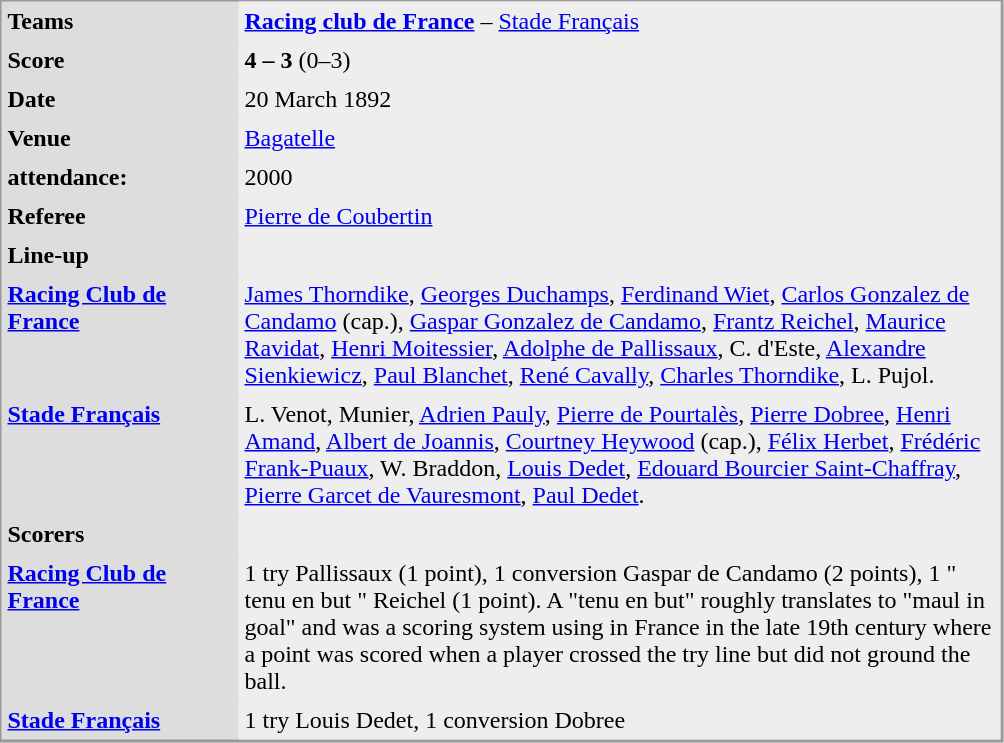<table align="left" cellpadding="4" cellspacing="0"  style="margin: 0 0 0 0; border: 1px solid #999; border-right-width: 2px; border-bottom-width: 2px; background-color: #DDDDDD">
<tr>
<td width="150" valign="top"><strong>Teams</strong></td>
<td width="500" bgcolor=#EEEEEE><strong><a href='#'>Racing club de France</a></strong> – <a href='#'>Stade Français</a></td>
</tr>
<tr>
<td valign="top"><strong>Score</strong></td>
<td bgcolor=#EEEEEE><strong>4 – 3</strong> (0–3)</td>
</tr>
<tr>
<td valign="top"><strong>Date</strong></td>
<td bgcolor=#EEEEEE>20 March 1892</td>
</tr>
<tr>
<td valign="top"><strong>Venue</strong></td>
<td bgcolor=#EEEEEE><a href='#'>Bagatelle</a></td>
</tr>
<tr>
<td valign="top"><strong>attendance:</strong></td>
<td bgcolor=#EEEEEE>2000</td>
</tr>
<tr>
<td valign="top"><strong>Referee</strong></td>
<td bgcolor=#EEEEEE><a href='#'>Pierre de Coubertin</a></td>
</tr>
<tr>
<td valign="top"><strong>Line-up</strong></td>
<td bgcolor=#EEEEEE></td>
</tr>
<tr>
<td valign="top"><strong> <a href='#'>Racing Club de France</a> </strong></td>
<td bgcolor=#EEEEEE><a href='#'>James Thorndike</a>, <a href='#'>Georges Duchamps</a>, <a href='#'>Ferdinand Wiet</a>, <a href='#'>Carlos Gonzalez de Candamo</a> (cap.), <a href='#'>Gaspar Gonzalez de Candamo</a>, <a href='#'>Frantz Reichel</a>, <a href='#'>Maurice Ravidat</a>, <a href='#'>Henri Moitessier</a>, <a href='#'>Adolphe de Pallissaux</a>, C. d'Este, <a href='#'>Alexandre Sienkiewicz</a>, <a href='#'>Paul Blanchet</a>, <a href='#'>René Cavally</a>, <a href='#'>Charles Thorndike</a>, L. Pujol.</td>
</tr>
<tr>
<td valign="top"><strong><a href='#'>Stade Français</a> </strong></td>
<td bgcolor=#EEEEEE>L. Venot, Munier, <a href='#'>Adrien Pauly</a>, <a href='#'>Pierre de Pourtalès</a>, <a href='#'>Pierre Dobree</a>, <a href='#'>Henri Amand</a>, <a href='#'>Albert de Joannis</a>, <a href='#'>Courtney Heywood</a> (cap.), <a href='#'>Félix Herbet</a>, <a href='#'>Frédéric Frank-Puaux</a>, W. Braddon, <a href='#'>Louis Dedet</a>, <a href='#'>Edouard Bourcier Saint-Chaffray</a>, <a href='#'>Pierre Garcet de Vauresmont</a>, <a href='#'>Paul Dedet</a>.</td>
</tr>
<tr>
<td valign="top"><strong>Scorers</strong></td>
<td bgcolor=#EEEEEE></td>
</tr>
<tr>
<td valign="top"><strong> <a href='#'>Racing Club de France</a> </strong></td>
<td bgcolor=#EEEEEE>1 try Pallissaux (1 point), 1 conversion Gaspar de Candamo (2 points), 1 " tenu en but " Reichel (1 point). A "tenu en but" roughly translates to "maul in goal" and was a scoring system using in France in the late 19th century where a point was scored when a player crossed the try line but did not ground the ball.</td>
</tr>
<tr>
<td valign="top"><strong><a href='#'>Stade Français</a> </strong></td>
<td bgcolor=#EEEEEE>1 try Louis Dedet, 1 conversion Dobree</td>
</tr>
</table>
